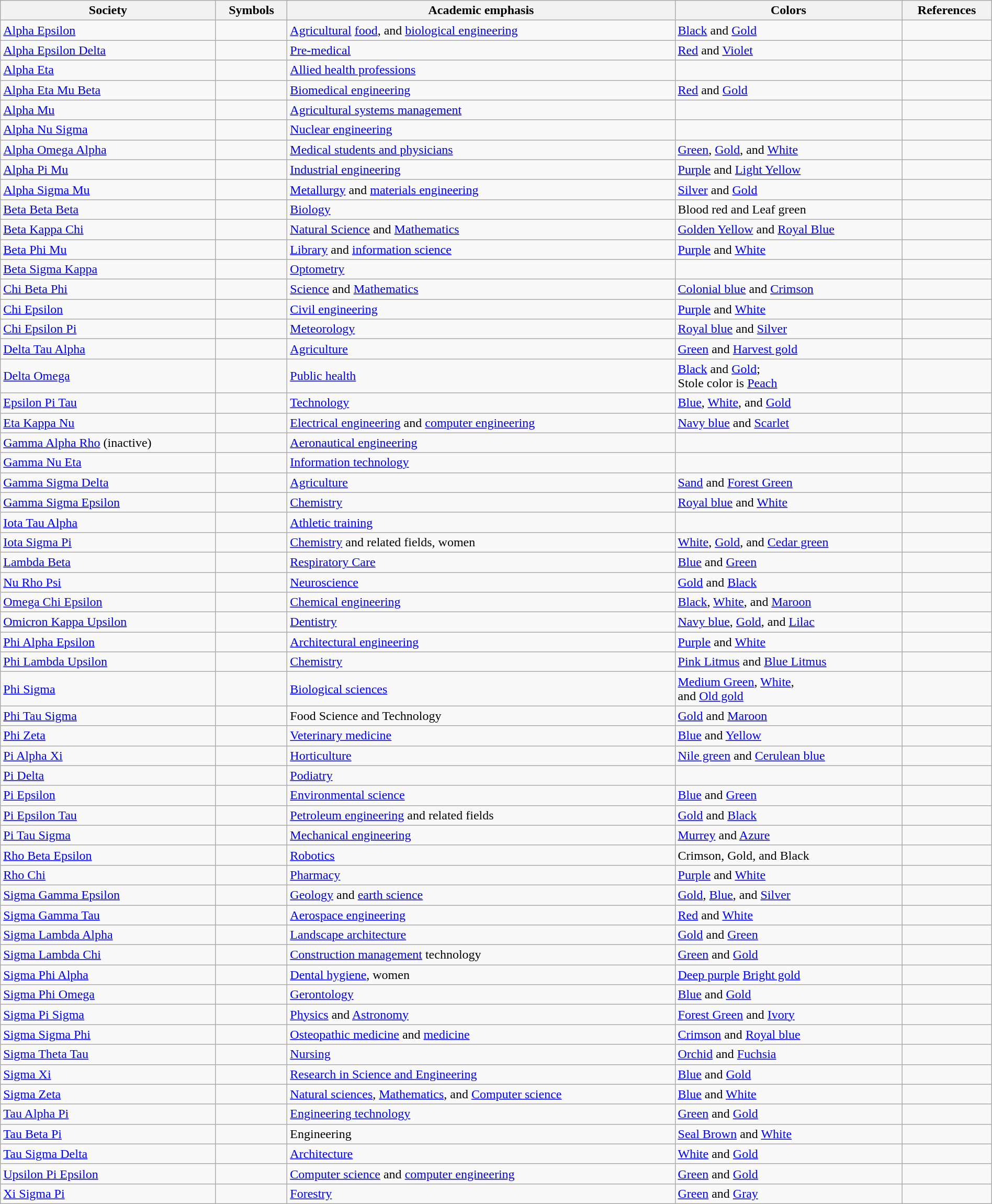<table class="wikitable sortable" style="width:100%;">
<tr>
<th>Society</th>
<th>Symbols</th>
<th>Academic emphasis</th>
<th>Colors</th>
<th>References</th>
</tr>
<tr>
<td><a href='#'>Alpha Epsilon</a></td>
<td><strong></strong></td>
<td><a href='#'>Agricultural</a> <a href='#'>food</a>, and <a href='#'>biological engineering</a></td>
<td><a href='#'>Black</a>  and  <a href='#'>Gold</a></td>
<td></td>
</tr>
<tr>
<td><a href='#'>Alpha Epsilon Delta</a></td>
<td><strong></strong></td>
<td><a href='#'>Pre-medical</a></td>
<td> <a href='#'>Red</a> and  <a href='#'>Violet</a></td>
<td></td>
</tr>
<tr>
<td><a href='#'>Alpha Eta</a></td>
<td><strong></strong></td>
<td><a href='#'>Allied health professions</a></td>
<td></td>
<td></td>
</tr>
<tr>
<td><a href='#'>Alpha Eta Mu Beta</a></td>
<td><strong></strong></td>
<td><a href='#'>Biomedical engineering</a></td>
<td> <a href='#'>Red</a> and  <a href='#'>Gold</a></td>
<td></td>
</tr>
<tr>
<td><a href='#'>Alpha Mu</a></td>
<td><strong></strong></td>
<td><a href='#'>Agricultural systems management</a></td>
<td></td>
<td></td>
</tr>
<tr>
<td><a href='#'>Alpha Nu Sigma</a></td>
<td><strong></strong></td>
<td><a href='#'>Nuclear engineering</a></td>
<td></td>
<td></td>
</tr>
<tr>
<td><a href='#'>Alpha Omega Alpha</a></td>
<td><strong></strong></td>
<td><a href='#'>Medical students and physicians</a></td>
<td> <a href='#'>Green</a>,  <a href='#'>Gold</a>, and  <a href='#'>White</a></td>
<td></td>
</tr>
<tr>
<td><a href='#'>Alpha Pi Mu</a></td>
<td><strong></strong></td>
<td><a href='#'>Industrial engineering</a></td>
<td> <a href='#'>Purple</a> and  <a href='#'>Light Yellow</a></td>
<td></td>
</tr>
<tr>
<td><a href='#'>Alpha Sigma Mu</a></td>
<td><strong></strong></td>
<td><a href='#'>Metallurgy</a> and <a href='#'>materials engineering</a></td>
<td> <a href='#'>Silver</a> and  <a href='#'>Gold</a></td>
<td></td>
</tr>
<tr>
<td><a href='#'>Beta Beta Beta</a></td>
<td><strong></strong></td>
<td><a href='#'>Biology</a></td>
<td> Blood red and  Leaf green</td>
<td></td>
</tr>
<tr>
<td><a href='#'>Beta Kappa Chi</a></td>
<td><strong></strong></td>
<td><a href='#'>Natural Science</a> and <a href='#'>Mathematics</a></td>
<td> <a href='#'>Golden Yellow</a> and  <a href='#'>Royal Blue</a></td>
<td></td>
</tr>
<tr>
<td><a href='#'>Beta Phi Mu</a></td>
<td><strong></strong></td>
<td><a href='#'>Library</a> and <a href='#'>information science</a></td>
<td> <a href='#'>Purple</a> and  <a href='#'>White</a></td>
<td></td>
</tr>
<tr>
<td><a href='#'>Beta Sigma Kappa</a></td>
<td><strong></strong></td>
<td><a href='#'>Optometry</a></td>
<td></td>
<td></td>
</tr>
<tr>
<td><a href='#'>Chi Beta Phi</a></td>
<td><strong></strong></td>
<td><a href='#'>Science</a> and <a href='#'>Mathematics</a></td>
<td> <a href='#'>Colonial blue</a> and  <a href='#'>Crimson</a></td>
<td></td>
</tr>
<tr>
<td><a href='#'>Chi Epsilon</a></td>
<td><strong></strong></td>
<td><a href='#'>Civil engineering</a></td>
<td> <a href='#'>Purple</a> and  <a href='#'>White</a></td>
<td></td>
</tr>
<tr>
<td><a href='#'>Chi Epsilon Pi</a></td>
<td><strong></strong></td>
<td><a href='#'>Meteorology</a></td>
<td> <a href='#'>Royal blue</a> and  <a href='#'>Silver</a></td>
<td></td>
</tr>
<tr>
<td><a href='#'>Delta Tau Alpha</a></td>
<td><strong></strong></td>
<td><a href='#'>Agriculture</a></td>
<td> <a href='#'>Green</a> and  <a href='#'>Harvest gold</a></td>
<td></td>
</tr>
<tr>
<td><a href='#'>Delta Omega</a></td>
<td><strong></strong></td>
<td><a href='#'>Public health</a></td>
<td> <a href='#'>Black</a> and  <a href='#'>Gold</a>;  <br>Stole color is  <a href='#'>Peach</a></td>
<td></td>
</tr>
<tr>
<td><a href='#'>Epsilon Pi Tau</a></td>
<td><strong></strong></td>
<td><a href='#'>Technology</a></td>
<td> <a href='#'>Blue</a>,  <a href='#'>White</a>, and  <a href='#'>Gold</a></td>
<td></td>
</tr>
<tr>
<td><a href='#'>Eta Kappa Nu</a></td>
<td><strong></strong></td>
<td><a href='#'>Electrical engineering</a> and <a href='#'>computer engineering</a></td>
<td> <a href='#'>Navy blue</a> and  <a href='#'>Scarlet</a></td>
<td></td>
</tr>
<tr>
<td><a href='#'>Gamma Alpha Rho</a> (inactive)</td>
<td><strong></strong></td>
<td><a href='#'>Aeronautical engineering</a></td>
<td></td>
<td></td>
</tr>
<tr>
<td><a href='#'>Gamma Nu Eta</a></td>
<td><strong></strong></td>
<td><a href='#'>Information technology</a></td>
<td></td>
<td></td>
</tr>
<tr>
<td><a href='#'>Gamma Sigma Delta</a></td>
<td><strong></strong></td>
<td><a href='#'>Agriculture</a></td>
<td> <a href='#'>Sand</a> and  <a href='#'>Forest Green</a></td>
<td></td>
</tr>
<tr>
<td><a href='#'>Gamma Sigma Epsilon</a></td>
<td><strong></strong></td>
<td><a href='#'>Chemistry</a></td>
<td> <a href='#'>Royal blue</a> and  <a href='#'>White</a></td>
<td></td>
</tr>
<tr>
<td><a href='#'>Iota Tau Alpha</a></td>
<td><strong></strong></td>
<td><a href='#'>Athletic training</a></td>
<td></td>
<td></td>
</tr>
<tr>
<td><a href='#'>Iota Sigma Pi</a></td>
<td><strong></strong></td>
<td><a href='#'>Chemistry</a> and related fields, women</td>
<td> <a href='#'>White</a>,  <a href='#'>Gold</a>, and  <a href='#'>Cedar green</a></td>
<td></td>
</tr>
<tr>
<td><a href='#'>Lambda Beta</a></td>
<td><strong></strong></td>
<td><a href='#'>Respiratory Care</a></td>
<td> <a href='#'>Blue</a> and  <a href='#'>Green</a></td>
<td></td>
</tr>
<tr>
<td><a href='#'>Nu Rho Psi</a></td>
<td><strong></strong></td>
<td><a href='#'>Neuroscience</a></td>
<td> <a href='#'>Gold</a> and  <a href='#'>Black</a></td>
<td></td>
</tr>
<tr>
<td><a href='#'>Omega Chi Epsilon</a></td>
<td><strong></strong></td>
<td><a href='#'>Chemical engineering</a></td>
<td> <a href='#'>Black</a>,  <a href='#'>White</a>, and  <a href='#'>Maroon</a></td>
<td></td>
</tr>
<tr>
<td><a href='#'>Omicron Kappa Upsilon</a></td>
<td><strong></strong></td>
<td><a href='#'>Dentistry</a></td>
<td> <a href='#'>Navy blue</a>,  <a href='#'>Gold</a>, and  <a href='#'>Lilac</a></td>
<td></td>
</tr>
<tr>
<td><a href='#'>Phi Alpha Epsilon</a></td>
<td><strong></strong></td>
<td><a href='#'>Architectural engineering</a></td>
<td> <a href='#'>Purple</a> and  <a href='#'>White</a></td>
<td></td>
</tr>
<tr>
<td><a href='#'>Phi Lambda Upsilon</a></td>
<td><strong></strong></td>
<td><a href='#'>Chemistry</a></td>
<td> <a href='#'>Pink Litmus</a> and  <a href='#'>Blue Litmus</a></td>
<td></td>
</tr>
<tr>
<td><a href='#'>Phi Sigma</a></td>
<td><strong></strong></td>
<td><a href='#'>Biological sciences</a></td>
<td> <a href='#'>Medium Green</a>,  <a href='#'>White</a>,<br>and  <a href='#'>Old gold</a></td>
<td></td>
</tr>
<tr>
<td><a href='#'>Phi Tau Sigma</a></td>
<td><strong></strong></td>
<td>Food Science and Technology</td>
<td> <a href='#'>Gold</a> and  <a href='#'>Maroon</a></td>
<td></td>
</tr>
<tr>
<td><a href='#'>Phi Zeta</a></td>
<td><strong></strong></td>
<td><a href='#'>Veterinary medicine</a></td>
<td> <a href='#'>Blue</a> and  <a href='#'>Yellow</a></td>
<td></td>
</tr>
<tr>
<td><a href='#'>Pi Alpha Xi</a></td>
<td><strong></strong></td>
<td><a href='#'>Horticulture</a></td>
<td> <a href='#'>Nile green</a> and  <a href='#'>Cerulean blue</a></td>
<td></td>
</tr>
<tr>
<td><a href='#'>Pi Delta</a></td>
<td><strong></strong></td>
<td><a href='#'>Podiatry</a></td>
<td></td>
<td></td>
</tr>
<tr>
<td><a href='#'>Pi Epsilon</a></td>
<td><strong></strong></td>
<td><a href='#'>Environmental science</a></td>
<td> <a href='#'>Blue</a> and  <a href='#'>Green</a></td>
<td></td>
</tr>
<tr>
<td><a href='#'>Pi Epsilon Tau</a></td>
<td><strong></strong></td>
<td><a href='#'>Petroleum engineering</a> and related fields</td>
<td> <a href='#'>Gold</a> and   <a href='#'>Black</a></td>
<td></td>
</tr>
<tr>
<td><a href='#'>Pi Tau Sigma</a></td>
<td><strong></strong></td>
<td><a href='#'>Mechanical engineering</a></td>
<td> <a href='#'>Murrey</a> and  <a href='#'>Azure</a></td>
<td></td>
</tr>
<tr>
<td><a href='#'>Rho Beta Epsilon</a></td>
<td><strong></strong></td>
<td><a href='#'>Robotics</a></td>
<td> Crimson,  Gold, and  Black</td>
<td></td>
</tr>
<tr>
<td><a href='#'>Rho Chi</a></td>
<td><strong></strong></td>
<td><a href='#'>Pharmacy</a></td>
<td> <a href='#'>Purple</a> and  <a href='#'>White</a></td>
<td></td>
</tr>
<tr>
<td><a href='#'>Sigma Gamma Epsilon</a></td>
<td><strong></strong></td>
<td><a href='#'>Geology</a> and <a href='#'>earth science</a></td>
<td> <a href='#'>Gold</a>,  <a href='#'>Blue</a>, and  <a href='#'>Silver</a></td>
<td></td>
</tr>
<tr>
<td><a href='#'>Sigma Gamma Tau</a></td>
<td><strong></strong></td>
<td><a href='#'>Aerospace engineering</a></td>
<td> <a href='#'>Red</a> and  <a href='#'>White</a></td>
<td></td>
</tr>
<tr>
<td><a href='#'>Sigma Lambda Alpha</a></td>
<td><strong></strong></td>
<td><a href='#'>Landscape architecture</a></td>
<td> <a href='#'>Gold</a> and  <a href='#'>Green</a></td>
<td></td>
</tr>
<tr>
<td><a href='#'>Sigma Lambda Chi</a></td>
<td><strong></strong></td>
<td><a href='#'>Construction management</a> technology</td>
<td> <a href='#'>Green</a> and  <a href='#'>Gold</a></td>
<td></td>
</tr>
<tr>
<td><a href='#'>Sigma Phi Alpha</a></td>
<td><strong></strong></td>
<td><a href='#'>Dental hygiene</a>, women</td>
<td> <a href='#'>Deep purple</a>  <a href='#'>Bright gold</a></td>
<td></td>
</tr>
<tr>
<td><a href='#'>Sigma Phi Omega</a></td>
<td><strong></strong></td>
<td><a href='#'>Gerontology</a></td>
<td> <a href='#'>Blue</a> and  <a href='#'>Gold</a></td>
<td></td>
</tr>
<tr>
<td><a href='#'>Sigma Pi Sigma</a></td>
<td><strong></strong></td>
<td><a href='#'>Physics</a> and <a href='#'>Astronomy</a></td>
<td> <a href='#'>Forest Green</a> and  <a href='#'>Ivory</a></td>
<td></td>
</tr>
<tr>
<td><a href='#'>Sigma Sigma Phi</a></td>
<td><strong></strong></td>
<td><a href='#'>Osteopathic medicine</a> and <a href='#'>medicine</a></td>
<td> <a href='#'>Crimson</a> and  <a href='#'>Royal blue</a></td>
<td></td>
</tr>
<tr>
<td><a href='#'>Sigma Theta Tau</a></td>
<td><strong></strong></td>
<td><a href='#'>Nursing</a></td>
<td> <a href='#'>Orchid</a> and  <a href='#'>Fuchsia</a> </td>
<td></td>
</tr>
<tr>
<td><a href='#'>Sigma Xi</a></td>
<td><strong></strong></td>
<td><a href='#'>Research in Science and Engineering</a></td>
<td> <a href='#'>Blue</a> and  <a href='#'>Gold</a></td>
<td></td>
</tr>
<tr>
<td><a href='#'>Sigma Zeta</a></td>
<td><strong></strong></td>
<td><a href='#'>Natural sciences</a>, <a href='#'>Mathematics</a>, and <a href='#'>Computer science</a></td>
<td> <a href='#'>Blue</a> and  <a href='#'>White</a></td>
<td></td>
</tr>
<tr>
<td><a href='#'>Tau Alpha Pi</a></td>
<td><strong></strong></td>
<td><a href='#'>Engineering technology</a></td>
<td> <a href='#'>Green</a> and  <a href='#'>Gold</a></td>
<td></td>
</tr>
<tr>
<td><a href='#'>Tau Beta Pi</a></td>
<td><strong></strong></td>
<td>Engineering</td>
<td> <a href='#'>Seal Brown</a> and  <a href='#'>White</a> </td>
<td></td>
</tr>
<tr>
<td><a href='#'>Tau Sigma Delta</a></td>
<td><strong></strong></td>
<td><a href='#'>Architecture</a></td>
<td> <a href='#'>White</a> and  <a href='#'>Gold</a></td>
<td></td>
</tr>
<tr>
<td><a href='#'>Upsilon Pi Epsilon</a></td>
<td><strong></strong></td>
<td><a href='#'>Computer science</a> and <a href='#'>computer engineering</a></td>
<td> <a href='#'>Green</a> and  <a href='#'>Gold</a></td>
<td></td>
</tr>
<tr>
<td><a href='#'>Xi Sigma Pi</a></td>
<td><strong></strong></td>
<td><a href='#'>Forestry</a></td>
<td> <a href='#'>Green</a> and  <a href='#'>Gray</a></td>
<td></td>
</tr>
</table>
